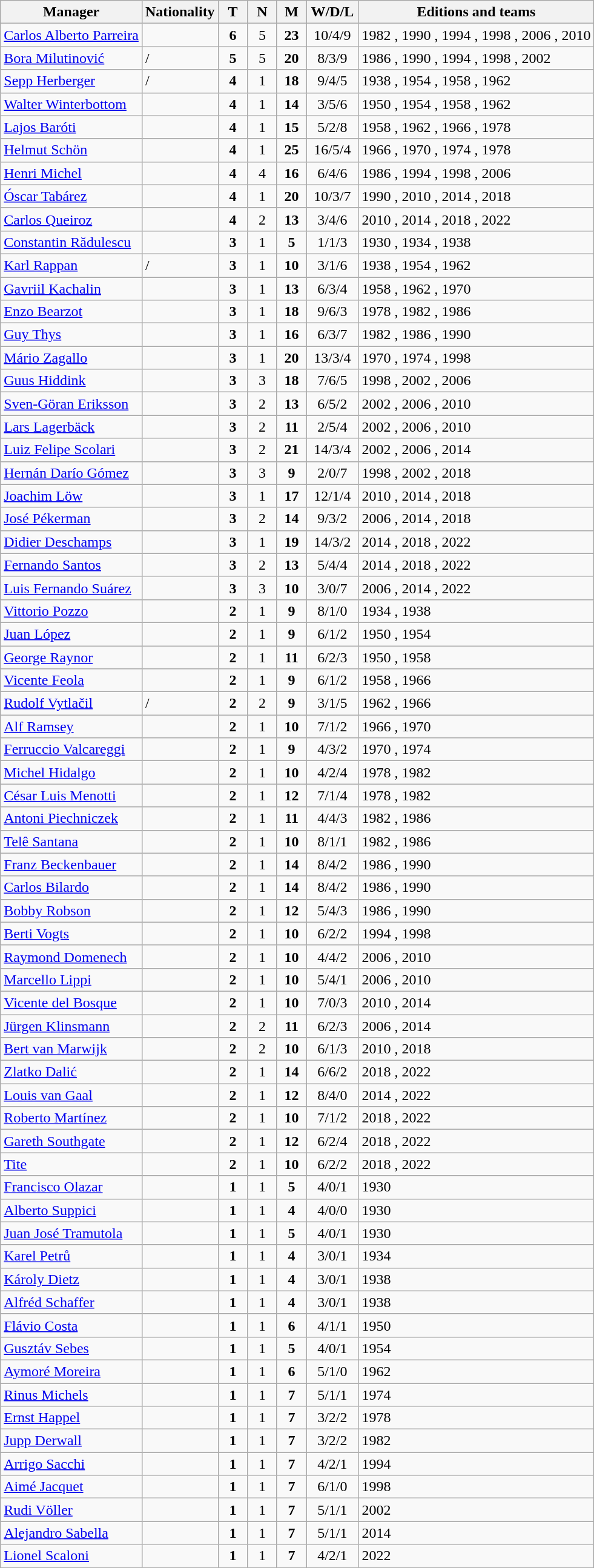<table class="wikitable" style="text-align:center">
<tr>
<th scope="col">Manager</th>
<th scope="col">Nationality</th>
<th scope="col" width=25>T</th>
<th scope="col" width=25>N</th>
<th scope="col" width=25>M</th>
<th scope="col" width=50>W/D/L</th>
<th scope="col">Editions and teams</th>
</tr>
<tr>
<td align=left><a href='#'>Carlos Alberto Parreira</a></td>
<td align=left></td>
<td><strong>6</strong></td>
<td>5</td>
<td><strong>23</strong></td>
<td>10/4/9</td>
<td align=left>1982 , 1990 , 1994 , 1998 , 2006 , 2010 </td>
</tr>
<tr>
<td align=left><a href='#'>Bora Milutinović</a></td>
<td align=left> / </td>
<td><strong>5</strong></td>
<td>5</td>
<td><strong>20</strong></td>
<td>8/3/9</td>
<td align=left>1986 , 1990 , 1994 , 1998 , 2002 </td>
</tr>
<tr>
<td align=left><a href='#'>Sepp Herberger</a></td>
<td align=left> / </td>
<td><strong>4</strong></td>
<td>1</td>
<td><strong>18</strong></td>
<td>9/4/5</td>
<td align=left>1938 , 1954 , 1958 , 1962 </td>
</tr>
<tr>
<td align=left><a href='#'>Walter Winterbottom</a></td>
<td align=left></td>
<td><strong>4</strong></td>
<td>1</td>
<td><strong>14</strong></td>
<td>3/5/6</td>
<td align=left>1950 , 1954 , 1958 , 1962 </td>
</tr>
<tr>
<td align=left><a href='#'>Lajos Baróti</a></td>
<td align=left></td>
<td><strong>4</strong></td>
<td>1</td>
<td><strong>15</strong></td>
<td>5/2/8</td>
<td align=left>1958 , 1962 , 1966 , 1978 </td>
</tr>
<tr>
<td align=left><a href='#'>Helmut Schön</a></td>
<td align=left></td>
<td><strong>4</strong></td>
<td>1</td>
<td><strong>25</strong></td>
<td>16/5/4</td>
<td align=left>1966 , 1970 , 1974 , 1978 </td>
</tr>
<tr>
<td align=left><a href='#'>Henri Michel</a></td>
<td align=left></td>
<td><strong>4</strong></td>
<td>4</td>
<td><strong>16</strong></td>
<td>6/4/6</td>
<td align=left>1986 , 1994 , 1998 , 2006 </td>
</tr>
<tr>
<td align=left><a href='#'>Óscar Tabárez</a></td>
<td align=left></td>
<td><strong>4</strong></td>
<td>1</td>
<td><strong>20</strong></td>
<td>10/3/7</td>
<td align=left>1990 , 2010 , 2014 , 2018 </td>
</tr>
<tr>
<td align=left><a href='#'>Carlos Queiroz</a></td>
<td align=left></td>
<td><strong>4</strong></td>
<td>2</td>
<td><strong>13</strong></td>
<td>3/4/6</td>
<td align=left>2010 , 2014 , 2018 , 2022 </td>
</tr>
<tr>
<td align=left><a href='#'>Constantin Rădulescu</a></td>
<td align=left></td>
<td><strong>3</strong></td>
<td>1</td>
<td><strong>5</strong></td>
<td>1/1/3</td>
<td align=left>1930 , 1934 , 1938 </td>
</tr>
<tr>
<td align=left><a href='#'>Karl Rappan</a></td>
<td align=left> / </td>
<td><strong>3</strong></td>
<td>1</td>
<td><strong>10</strong></td>
<td>3/1/6</td>
<td align=left>1938 , 1954 , 1962 </td>
</tr>
<tr>
<td align=left><a href='#'>Gavriil Kachalin</a></td>
<td align=left></td>
<td><strong>3</strong></td>
<td>1</td>
<td><strong>13</strong></td>
<td>6/3/4</td>
<td align=left>1958 , 1962 , 1970 </td>
</tr>
<tr>
<td align=left><a href='#'>Enzo Bearzot</a></td>
<td align=left></td>
<td><strong>3</strong></td>
<td>1</td>
<td><strong>18</strong></td>
<td>9/6/3</td>
<td align=left>1978 , 1982 , 1986 </td>
</tr>
<tr>
<td align=left><a href='#'>Guy Thys</a></td>
<td align=left></td>
<td><strong>3</strong></td>
<td>1</td>
<td><strong>16</strong></td>
<td>6/3/7</td>
<td align=left>1982 , 1986 , 1990 </td>
</tr>
<tr>
<td align=left><a href='#'>Mário Zagallo</a></td>
<td align=left></td>
<td><strong>3</strong></td>
<td>1</td>
<td><strong>20</strong></td>
<td>13/3/4</td>
<td align=left>1970 , 1974 , 1998 </td>
</tr>
<tr>
<td align=left><a href='#'>Guus Hiddink</a></td>
<td align=left></td>
<td><strong>3</strong></td>
<td>3</td>
<td><strong>18</strong></td>
<td>7/6/5</td>
<td align=left>1998 , 2002 , 2006 </td>
</tr>
<tr>
<td align=left><a href='#'>Sven-Göran Eriksson</a></td>
<td align=left></td>
<td><strong>3</strong></td>
<td>2</td>
<td><strong>13</strong></td>
<td>6/5/2</td>
<td align=left>2002 , 2006 , 2010 </td>
</tr>
<tr>
<td align=left><a href='#'>Lars Lagerbäck</a></td>
<td align=left></td>
<td><strong>3</strong></td>
<td>2</td>
<td><strong>11</strong></td>
<td>2/5/4</td>
<td align=left>2002 , 2006 , 2010 </td>
</tr>
<tr>
<td align=left><a href='#'>Luiz Felipe Scolari</a></td>
<td align=left></td>
<td><strong>3</strong></td>
<td>2</td>
<td><strong>21</strong></td>
<td>14/3/4</td>
<td align=left>2002 , 2006 , 2014 </td>
</tr>
<tr>
<td align=left><a href='#'>Hernán Darío Gómez</a></td>
<td align=left></td>
<td><strong>3</strong></td>
<td>3</td>
<td><strong>9</strong></td>
<td>2/0/7</td>
<td align=left>1998 , 2002 , 2018 </td>
</tr>
<tr>
<td align=left><a href='#'>Joachim Löw</a></td>
<td align=left></td>
<td><strong>3</strong></td>
<td>1</td>
<td><strong>17</strong></td>
<td>12/1/4</td>
<td align=left>2010 , 2014 , 2018 </td>
</tr>
<tr>
<td align=left><a href='#'>José Pékerman</a></td>
<td align=left></td>
<td><strong>3</strong></td>
<td>2</td>
<td><strong>14</strong></td>
<td>9/3/2</td>
<td align=left>2006 , 2014 , 2018 </td>
</tr>
<tr>
<td align=left><a href='#'>Didier Deschamps</a></td>
<td align=left></td>
<td><strong>3</strong></td>
<td>1</td>
<td><strong>19</strong></td>
<td>14/3/2</td>
<td align=left>2014 , 2018 , 2022 </td>
</tr>
<tr>
<td align=left><a href='#'>Fernando Santos</a></td>
<td align=left></td>
<td><strong>3</strong></td>
<td>2</td>
<td><strong>13</strong></td>
<td>5/4/4</td>
<td align=left>2014 , 2018 , 2022 </td>
</tr>
<tr>
<td align=left><a href='#'>Luis Fernando Suárez</a></td>
<td align=left></td>
<td><strong>3</strong></td>
<td>3</td>
<td><strong>10</strong></td>
<td>3/0/7</td>
<td align=left>2006 , 2014 , 2022 </td>
</tr>
<tr>
<td align=left><a href='#'>Vittorio Pozzo</a></td>
<td align=left></td>
<td><strong>2</strong></td>
<td>1</td>
<td><strong>9</strong></td>
<td>8/1/0</td>
<td align=left>1934 , 1938 </td>
</tr>
<tr>
<td align=left><a href='#'>Juan López</a></td>
<td align=left></td>
<td><strong>2</strong></td>
<td>1</td>
<td><strong>9</strong></td>
<td>6/1/2</td>
<td align=left>1950 , 1954 </td>
</tr>
<tr>
<td align=left><a href='#'>George Raynor</a></td>
<td align=left></td>
<td><strong>2</strong></td>
<td>1</td>
<td><strong>11</strong></td>
<td>6/2/3</td>
<td align=left>1950 , 1958 </td>
</tr>
<tr>
<td align=left><a href='#'>Vicente Feola</a></td>
<td align=left></td>
<td><strong>2</strong></td>
<td>1</td>
<td><strong>9</strong></td>
<td>6/1/2</td>
<td align=left>1958 , 1966 </td>
</tr>
<tr>
<td align=left><a href='#'>Rudolf Vytlačil</a></td>
<td align=left> / </td>
<td><strong>2</strong></td>
<td>2</td>
<td><strong>9</strong></td>
<td>3/1/5</td>
<td align=left>1962 , 1966 </td>
</tr>
<tr>
<td align=left><a href='#'>Alf Ramsey</a></td>
<td align=left></td>
<td><strong>2</strong></td>
<td>1</td>
<td><strong>10</strong></td>
<td>7/1/2</td>
<td align=left>1966 , 1970 </td>
</tr>
<tr>
<td align=left><a href='#'>Ferruccio Valcareggi</a></td>
<td align=left></td>
<td><strong>2</strong></td>
<td>1</td>
<td><strong>9</strong></td>
<td>4/3/2</td>
<td align=left>1970 , 1974 </td>
</tr>
<tr>
<td align=left><a href='#'>Michel Hidalgo</a></td>
<td align=left></td>
<td><strong>2</strong></td>
<td>1</td>
<td><strong>10</strong></td>
<td>4/2/4</td>
<td align=left>1978 , 1982 </td>
</tr>
<tr>
<td align=left><a href='#'>César Luis Menotti</a></td>
<td align=left></td>
<td><strong>2</strong></td>
<td>1</td>
<td><strong>12</strong></td>
<td>7/1/4</td>
<td align=left>1978 , 1982 </td>
</tr>
<tr>
<td align=left><a href='#'>Antoni Piechniczek</a></td>
<td align=left></td>
<td><strong>2</strong></td>
<td>1</td>
<td><strong>11</strong></td>
<td>4/4/3</td>
<td align=left>1982 , 1986 </td>
</tr>
<tr>
<td align=left><a href='#'>Telê Santana</a></td>
<td align=left></td>
<td><strong>2</strong></td>
<td>1</td>
<td><strong>10</strong></td>
<td>8/1/1</td>
<td align=left>1982 , 1986 </td>
</tr>
<tr>
<td align=left><a href='#'>Franz Beckenbauer</a></td>
<td align=left></td>
<td><strong>2</strong></td>
<td>1</td>
<td><strong>14</strong></td>
<td>8/4/2</td>
<td align=left>1986 , 1990 </td>
</tr>
<tr>
<td align=left><a href='#'>Carlos Bilardo</a></td>
<td align=left></td>
<td><strong>2</strong></td>
<td>1</td>
<td><strong>14</strong></td>
<td>8/4/2</td>
<td align=left>1986 , 1990 </td>
</tr>
<tr>
<td align=left><a href='#'>Bobby Robson</a></td>
<td align=left></td>
<td><strong>2</strong></td>
<td>1</td>
<td><strong>12</strong></td>
<td>5/4/3</td>
<td align=left>1986 , 1990 </td>
</tr>
<tr>
<td align=left><a href='#'>Berti Vogts</a></td>
<td align=left></td>
<td><strong>2</strong></td>
<td>1</td>
<td><strong>10</strong></td>
<td>6/2/2</td>
<td align=left>1994 , 1998 </td>
</tr>
<tr>
<td align=left><a href='#'>Raymond Domenech</a></td>
<td align=left></td>
<td><strong>2</strong></td>
<td>1</td>
<td><strong>10</strong></td>
<td>4/4/2</td>
<td align=left>2006 , 2010 </td>
</tr>
<tr>
<td align=left><a href='#'>Marcello Lippi</a></td>
<td align=left></td>
<td><strong>2</strong></td>
<td>1</td>
<td><strong>10</strong></td>
<td>5/4/1</td>
<td align=left>2006 , 2010 </td>
</tr>
<tr>
<td align=left><a href='#'>Vicente del Bosque</a></td>
<td align=left></td>
<td><strong>2</strong></td>
<td>1</td>
<td><strong>10</strong></td>
<td>7/0/3</td>
<td align=left>2010 , 2014 </td>
</tr>
<tr>
<td align=left><a href='#'>Jürgen Klinsmann</a></td>
<td align=left></td>
<td><strong>2</strong></td>
<td>2</td>
<td><strong>11</strong></td>
<td>6/2/3</td>
<td align=left>2006 , 2014 </td>
</tr>
<tr>
<td align=left><a href='#'>Bert van Marwijk</a></td>
<td align=left></td>
<td><strong>2</strong></td>
<td>2</td>
<td><strong>10</strong></td>
<td>6/1/3</td>
<td align=left>2010 , 2018 </td>
</tr>
<tr>
<td align=left><a href='#'>Zlatko Dalić</a></td>
<td align=left></td>
<td><strong>2</strong></td>
<td>1</td>
<td><strong>14</strong></td>
<td>6/6/2</td>
<td align=left>2018 , 2022 </td>
</tr>
<tr>
<td align=left><a href='#'>Louis van Gaal</a></td>
<td align=left></td>
<td><strong>2</strong></td>
<td>1</td>
<td><strong>12</strong></td>
<td>8/4/0</td>
<td align=left>2014 , 2022 </td>
</tr>
<tr>
<td align=left><a href='#'>Roberto Martínez</a></td>
<td align=left></td>
<td><strong>2</strong></td>
<td>1</td>
<td><strong>10</strong></td>
<td>7/1/2</td>
<td align=left>2018 , 2022 </td>
</tr>
<tr>
<td align=left><a href='#'>Gareth Southgate</a></td>
<td align=left></td>
<td><strong>2</strong></td>
<td>1</td>
<td><strong>12</strong></td>
<td>6/2/4</td>
<td align=left>2018 , 2022 </td>
</tr>
<tr>
<td align=left><a href='#'>Tite</a></td>
<td align=left></td>
<td><strong>2</strong></td>
<td>1</td>
<td><strong>10</strong></td>
<td>6/2/2</td>
<td align=left>2018 , 2022 </td>
</tr>
<tr>
<td align=left><a href='#'>Francisco Olazar</a></td>
<td align=left></td>
<td><strong>1</strong></td>
<td>1</td>
<td><strong>5</strong></td>
<td>4/0/1</td>
<td align=left>1930 </td>
</tr>
<tr>
<td align=left><a href='#'>Alberto Suppici</a></td>
<td align=left></td>
<td><strong>1</strong></td>
<td>1</td>
<td><strong>4</strong></td>
<td>4/0/0</td>
<td align=left>1930 </td>
</tr>
<tr>
<td align=left><a href='#'>Juan José Tramutola</a></td>
<td align=left></td>
<td><strong>1</strong></td>
<td>1</td>
<td><strong>5</strong></td>
<td>4/0/1</td>
<td align=left>1930 </td>
</tr>
<tr>
<td align=left><a href='#'>Karel Petrů</a></td>
<td align=left></td>
<td><strong>1</strong></td>
<td>1</td>
<td><strong>4</strong></td>
<td>3/0/1</td>
<td align=left>1934 </td>
</tr>
<tr>
<td align=left><a href='#'>Károly Dietz</a></td>
<td align=left></td>
<td><strong>1</strong></td>
<td>1</td>
<td><strong>4</strong></td>
<td>3/0/1</td>
<td align=left>1938 </td>
</tr>
<tr>
<td align=left><a href='#'>Alfréd Schaffer</a></td>
<td align=left></td>
<td><strong>1</strong></td>
<td>1</td>
<td><strong>4</strong></td>
<td>3/0/1</td>
<td align=left>1938 </td>
</tr>
<tr>
<td align=left><a href='#'>Flávio Costa</a></td>
<td align=left></td>
<td><strong>1</strong></td>
<td>1</td>
<td><strong>6</strong></td>
<td>4/1/1</td>
<td align=left>1950 </td>
</tr>
<tr>
<td align=left><a href='#'>Gusztáv Sebes</a></td>
<td align=left></td>
<td><strong>1</strong></td>
<td>1</td>
<td><strong>5</strong></td>
<td>4/0/1</td>
<td align=left>1954 </td>
</tr>
<tr>
<td align=left><a href='#'>Aymoré Moreira</a></td>
<td align=left></td>
<td><strong>1</strong></td>
<td>1</td>
<td><strong>6</strong></td>
<td>5/1/0</td>
<td align=left>1962 </td>
</tr>
<tr>
<td align=left><a href='#'>Rinus Michels</a></td>
<td align=left></td>
<td><strong>1</strong></td>
<td>1</td>
<td><strong>7</strong></td>
<td>5/1/1</td>
<td align=left>1974 </td>
</tr>
<tr>
<td align=left><a href='#'>Ernst Happel</a></td>
<td align=left></td>
<td><strong>1</strong></td>
<td>1</td>
<td><strong>7</strong></td>
<td>3/2/2</td>
<td align=left>1978 </td>
</tr>
<tr>
<td align=left><a href='#'>Jupp Derwall</a></td>
<td align=left></td>
<td><strong>1</strong></td>
<td>1</td>
<td><strong>7</strong></td>
<td>3/2/2</td>
<td align=left>1982 </td>
</tr>
<tr>
<td align=left><a href='#'>Arrigo Sacchi</a></td>
<td align=left></td>
<td><strong>1</strong></td>
<td>1</td>
<td><strong>7</strong></td>
<td>4/2/1</td>
<td align=left>1994 </td>
</tr>
<tr>
<td align=left><a href='#'>Aimé Jacquet</a></td>
<td align=left></td>
<td><strong>1</strong></td>
<td>1</td>
<td><strong>7</strong></td>
<td>6/1/0</td>
<td align=left>1998 </td>
</tr>
<tr>
<td align=left><a href='#'>Rudi Völler</a></td>
<td align=left></td>
<td><strong>1</strong></td>
<td>1</td>
<td><strong>7</strong></td>
<td>5/1/1</td>
<td align=left>2002 </td>
</tr>
<tr>
<td align=left><a href='#'>Alejandro Sabella</a></td>
<td align=left></td>
<td><strong>1</strong></td>
<td>1</td>
<td><strong>7</strong></td>
<td>5/1/1</td>
<td align=left>2014 </td>
</tr>
<tr>
<td align=left><a href='#'>Lionel Scaloni</a></td>
<td align=left></td>
<td><strong>1</strong></td>
<td>1</td>
<td><strong>7</strong></td>
<td>4/2/1</td>
<td align=left>2022 </td>
</tr>
</table>
